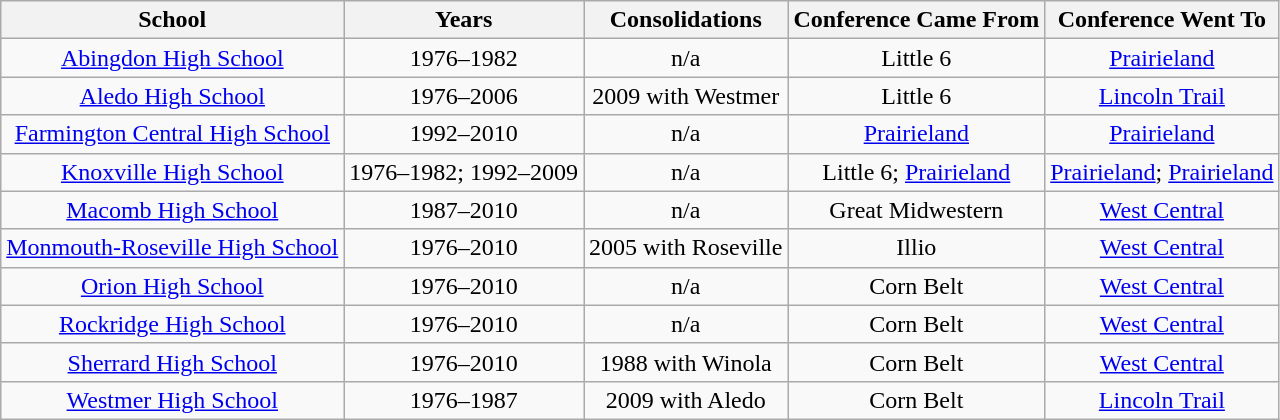<table class="wikitable" style="text-align:center;">
<tr>
<th>School</th>
<th>Years</th>
<th>Consolidations</th>
<th>Conference Came From</th>
<th>Conference Went To</th>
</tr>
<tr>
<td><a href='#'>Abingdon High School</a></td>
<td>1976–1982</td>
<td>n/a</td>
<td>Little 6</td>
<td><a href='#'>Prairieland</a></td>
</tr>
<tr>
<td><a href='#'>Aledo High School</a></td>
<td>1976–2006</td>
<td>2009 with Westmer</td>
<td>Little 6</td>
<td><a href='#'>Lincoln Trail</a></td>
</tr>
<tr>
<td><a href='#'>Farmington Central High School</a></td>
<td>1992–2010</td>
<td>n/a</td>
<td><a href='#'>Prairieland</a></td>
<td><a href='#'>Prairieland</a></td>
</tr>
<tr>
<td><a href='#'>Knoxville High School</a></td>
<td>1976–1982; 1992–2009</td>
<td>n/a</td>
<td>Little 6; <a href='#'>Prairieland</a></td>
<td><a href='#'>Prairieland</a>; <a href='#'>Prairieland</a></td>
</tr>
<tr>
<td><a href='#'>Macomb High School</a></td>
<td>1987–2010</td>
<td>n/a</td>
<td>Great Midwestern</td>
<td><a href='#'>West Central</a></td>
</tr>
<tr>
<td><a href='#'>Monmouth-Roseville High School</a></td>
<td>1976–2010</td>
<td>2005 with Roseville</td>
<td>Illio</td>
<td><a href='#'>West Central</a></td>
</tr>
<tr>
<td><a href='#'>Orion High School</a></td>
<td>1976–2010</td>
<td>n/a</td>
<td>Corn Belt</td>
<td><a href='#'>West Central</a></td>
</tr>
<tr>
<td><a href='#'>Rockridge High School</a></td>
<td>1976–2010</td>
<td>n/a</td>
<td>Corn Belt</td>
<td><a href='#'>West Central</a></td>
</tr>
<tr>
<td><a href='#'>Sherrard High School</a></td>
<td>1976–2010</td>
<td>1988 with Winola</td>
<td>Corn Belt</td>
<td><a href='#'>West Central</a></td>
</tr>
<tr>
<td><a href='#'>Westmer High School</a></td>
<td>1976–1987</td>
<td>2009 with Aledo</td>
<td>Corn Belt</td>
<td><a href='#'>Lincoln Trail</a></td>
</tr>
</table>
